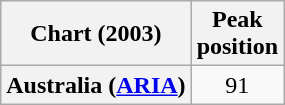<table class="wikitable plainrowheaders">
<tr>
<th>Chart (2003)</th>
<th>Peak<br>position</th>
</tr>
<tr>
<th scope="row">Australia (<a href='#'>ARIA</a>)</th>
<td align=center>91</td>
</tr>
</table>
